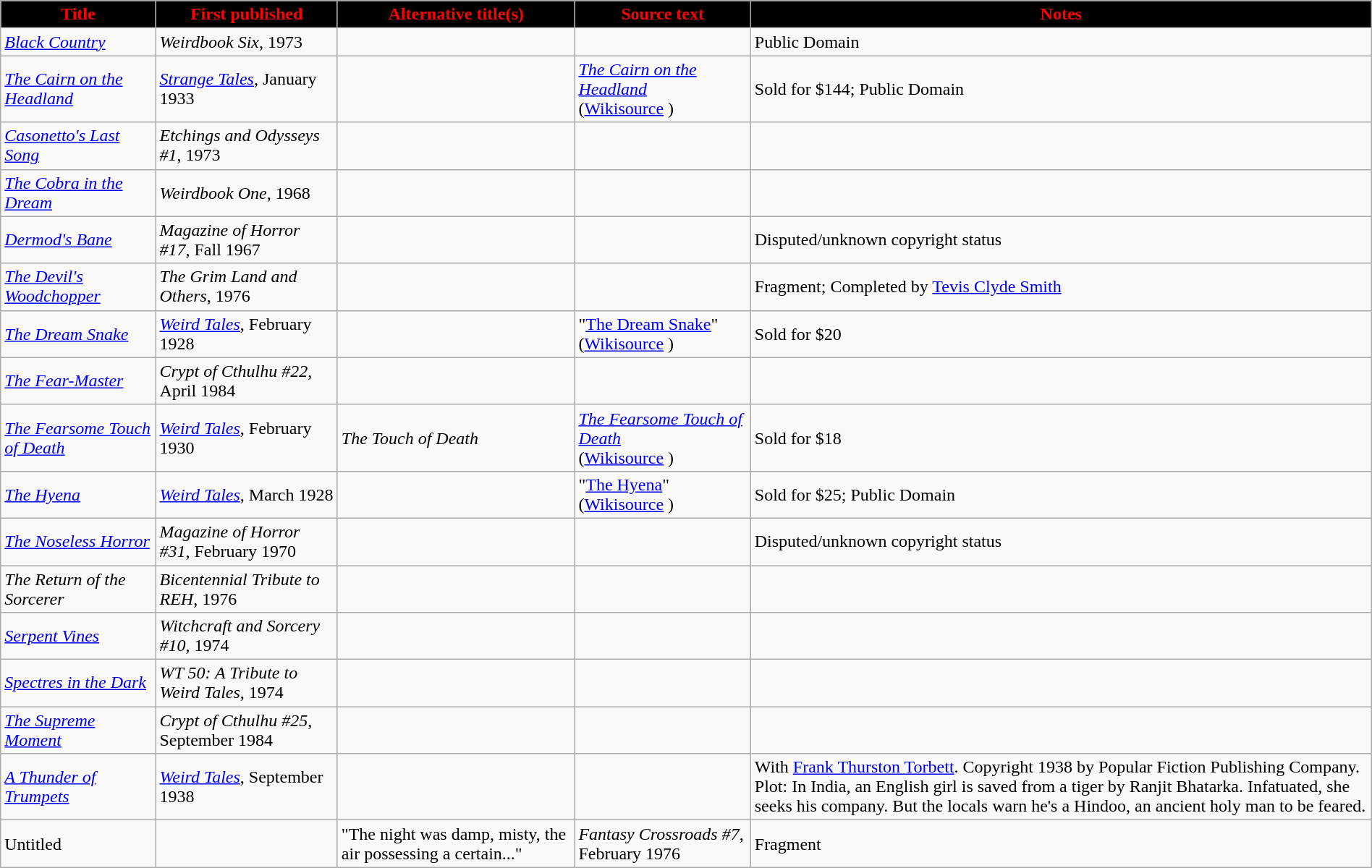<table class="wikitable" width="100%">
<tr>
<th style="background:black; color:red">Title</th>
<th style="background:black; color:red">First published</th>
<th style="background:black; color:red">Alternative title(s)</th>
<th style="background:black; color:red">Source text</th>
<th style="background:black; color:red">Notes</th>
</tr>
<tr>
<td><em><a href='#'>Black Country</a></em></td>
<td><em>Weirdbook Six</em>, 1973</td>
<td></td>
<td></td>
<td>Public Domain</td>
</tr>
<tr>
<td><em><a href='#'>The Cairn on the Headland</a></em></td>
<td><em><a href='#'>Strange Tales</a></em>, January 1933</td>
<td></td>
<td><em><a href='#'>The Cairn on the Headland</a></em><br>(<a href='#'>Wikisource</a> )</td>
<td>Sold for $144; Public Domain</td>
</tr>
<tr>
<td><em><a href='#'>Casonetto's Last Song</a></em></td>
<td><em>Etchings and Odysseys #1</em>, 1973</td>
<td></td>
<td></td>
<td></td>
</tr>
<tr>
<td><em><a href='#'>The Cobra in the Dream</a></em></td>
<td><em>Weirdbook One</em>, 1968</td>
<td></td>
<td></td>
<td></td>
</tr>
<tr>
<td><em><a href='#'>Dermod's Bane</a></em></td>
<td><em>Magazine of Horror #17</em>, Fall 1967</td>
<td></td>
<td></td>
<td>Disputed/unknown copyright status</td>
</tr>
<tr>
<td><em><a href='#'>The Devil's Woodchopper</a></em></td>
<td><em>The Grim Land and Others</em>, 1976</td>
<td></td>
<td></td>
<td>Fragment; Completed by <a href='#'>Tevis Clyde Smith</a></td>
</tr>
<tr>
<td><em><a href='#'>The Dream Snake</a></em></td>
<td><em><a href='#'>Weird Tales</a></em>, February 1928</td>
<td></td>
<td>"<a href='#'>The Dream Snake</a>" <br>(<a href='#'>Wikisource</a> )</td>
<td>Sold for $20</td>
</tr>
<tr>
<td><em><a href='#'>The Fear-Master</a></em></td>
<td><em>Crypt of Cthulhu #22</em>, April 1984</td>
<td></td>
<td></td>
<td></td>
</tr>
<tr>
<td><em><a href='#'>The Fearsome Touch of Death</a></em></td>
<td><em><a href='#'>Weird Tales</a></em>, February 1930</td>
<td><em>The Touch of Death</em></td>
<td><em><a href='#'>The Fearsome Touch of Death</a></em><br>(<a href='#'>Wikisource</a> )</td>
<td>Sold for $18</td>
</tr>
<tr>
<td><em><a href='#'>The Hyena</a></em></td>
<td><em><a href='#'>Weird Tales</a></em>, March 1928</td>
<td></td>
<td>"<a href='#'>The Hyena</a>" <br>(<a href='#'>Wikisource</a> )</td>
<td>Sold for $25; Public Domain</td>
</tr>
<tr>
<td><em><a href='#'>The Noseless Horror</a></em></td>
<td><em>Magazine of Horror #31</em>, February 1970</td>
<td></td>
<td></td>
<td>Disputed/unknown copyright status</td>
</tr>
<tr>
<td><em>The Return of the Sorcerer</em></td>
<td><em>Bicentennial Tribute to REH</em>, 1976</td>
<td></td>
<td></td>
<td></td>
</tr>
<tr>
<td><em><a href='#'>Serpent Vines</a></em></td>
<td><em>Witchcraft and Sorcery #10</em>, 1974</td>
<td></td>
<td></td>
<td></td>
</tr>
<tr>
<td><em><a href='#'>Spectres in the Dark</a></em></td>
<td><em>WT 50: A Tribute to Weird Tales</em>, 1974</td>
<td></td>
<td></td>
<td></td>
</tr>
<tr>
<td><em><a href='#'>The Supreme Moment</a></em></td>
<td><em>Crypt of Cthulhu #25</em>, September 1984</td>
<td></td>
<td></td>
<td></td>
</tr>
<tr>
<td><em><a href='#'>A Thunder of Trumpets</a></em></td>
<td><em><a href='#'>Weird Tales</a></em>, September 1938</td>
<td></td>
<td></td>
<td>With <a href='#'>Frank Thurston Torbett</a>. Copyright 1938 by Popular Fiction Publishing Company.<br>Plot: In India, an English girl is saved from a tiger by Ranjit Bhatarka.  Infatuated, she seeks his company.  But the locals warn he's a Hindoo, an ancient holy man to be feared.</td>
</tr>
<tr>
<td>Untitled</td>
<td></td>
<td>"The night was damp, misty, the air possessing a certain..."</td>
<td><em>Fantasy Crossroads #7</em>, February 1976</td>
<td>Fragment</td>
</tr>
</table>
